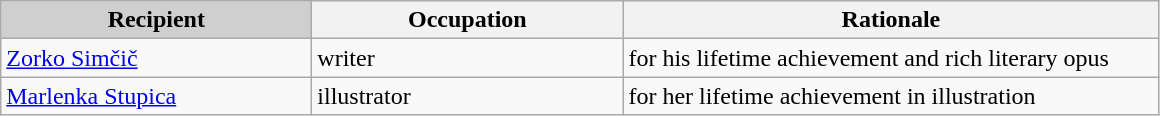<table class="wikitable">
<tr>
<th style="background-color:#cfcfcf;"  align="center">Recipient</th>
<th>Occupation</th>
<th>Rationale</th>
</tr>
<tr>
<td style="width: 200px;"><a href='#'>Zorko Simčič</a></td>
<td style="width: 200px;">writer</td>
<td style="width: 350px;">for his lifetime achievement and rich literary opus</td>
</tr>
<tr>
<td><a href='#'>Marlenka Stupica</a></td>
<td>illustrator</td>
<td>for her lifetime achievement in illustration</td>
</tr>
</table>
